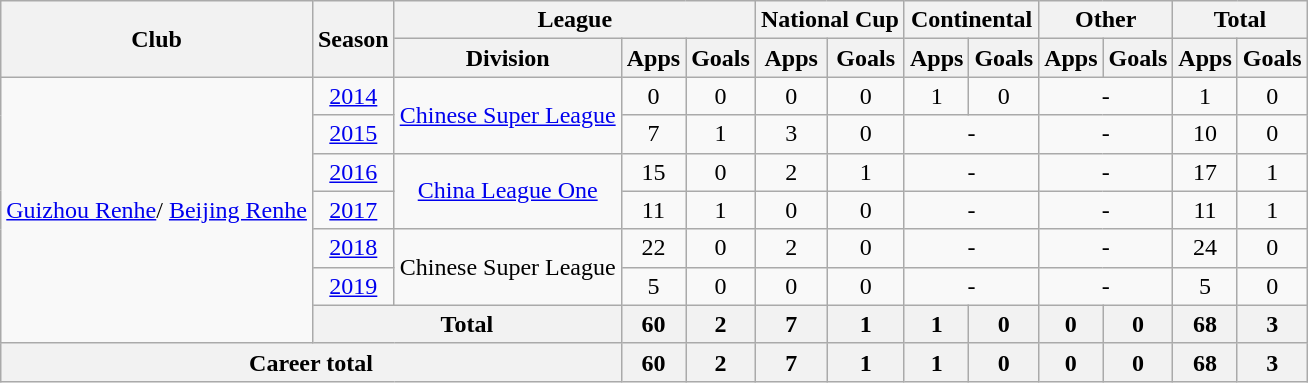<table class="wikitable" style="text-align: center">
<tr>
<th rowspan="2">Club</th>
<th rowspan="2">Season</th>
<th colspan="3">League</th>
<th colspan="2">National Cup</th>
<th colspan="2">Continental</th>
<th colspan="2">Other</th>
<th colspan="2">Total</th>
</tr>
<tr>
<th>Division</th>
<th>Apps</th>
<th>Goals</th>
<th>Apps</th>
<th>Goals</th>
<th>Apps</th>
<th>Goals</th>
<th>Apps</th>
<th>Goals</th>
<th>Apps</th>
<th>Goals</th>
</tr>
<tr>
<td rowspan=7><a href='#'>Guizhou Renhe</a>/ <a href='#'>Beijing Renhe</a></td>
<td><a href='#'>2014</a></td>
<td rowspan="2"><a href='#'>Chinese Super League</a></td>
<td>0</td>
<td>0</td>
<td>0</td>
<td>0</td>
<td>1</td>
<td>0</td>
<td colspan="2">-</td>
<td>1</td>
<td>0</td>
</tr>
<tr>
<td><a href='#'>2015</a></td>
<td>7</td>
<td>1</td>
<td>3</td>
<td>0</td>
<td colspan="2">-</td>
<td colspan="2">-</td>
<td>10</td>
<td>0</td>
</tr>
<tr>
<td><a href='#'>2016</a></td>
<td rowspan="2"><a href='#'>China League One</a></td>
<td>15</td>
<td>0</td>
<td>2</td>
<td>1</td>
<td colspan="2">-</td>
<td colspan="2">-</td>
<td>17</td>
<td>1</td>
</tr>
<tr>
<td><a href='#'>2017</a></td>
<td>11</td>
<td>1</td>
<td>0</td>
<td>0</td>
<td colspan="2">-</td>
<td colspan="2">-</td>
<td>11</td>
<td>1</td>
</tr>
<tr>
<td><a href='#'>2018</a></td>
<td rowspan=2>Chinese Super League</td>
<td>22</td>
<td>0</td>
<td>2</td>
<td>0</td>
<td colspan="2">-</td>
<td colspan="2">-</td>
<td>24</td>
<td>0</td>
</tr>
<tr>
<td><a href='#'>2019</a></td>
<td>5</td>
<td>0</td>
<td>0</td>
<td>0</td>
<td colspan="2">-</td>
<td colspan="2">-</td>
<td>5</td>
<td>0</td>
</tr>
<tr>
<th colspan=2>Total</th>
<th>60</th>
<th>2</th>
<th>7</th>
<th>1</th>
<th>1</th>
<th>0</th>
<th>0</th>
<th>0</th>
<th>68</th>
<th>3</th>
</tr>
<tr>
<th colspan=3>Career total</th>
<th>60</th>
<th>2</th>
<th>7</th>
<th>1</th>
<th>1</th>
<th>0</th>
<th>0</th>
<th>0</th>
<th>68</th>
<th>3</th>
</tr>
</table>
